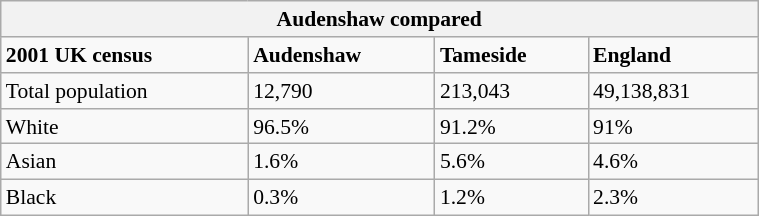<table class="wikitable" style="float: right; margin-left: 2em; width: 40%; font-size: 90%;" cellspacing="3">
<tr>
<th colspan="4"><strong>Audenshaw compared</strong></th>
</tr>
<tr>
<td><strong>2001 UK census</strong></td>
<td><strong>Audenshaw</strong></td>
<td><strong>Tameside</strong></td>
<td><strong>England</strong></td>
</tr>
<tr>
<td>Total population</td>
<td>12,790</td>
<td>213,043</td>
<td>49,138,831</td>
</tr>
<tr>
<td>White</td>
<td>96.5%</td>
<td>91.2%</td>
<td>91%</td>
</tr>
<tr>
<td>Asian</td>
<td>1.6%</td>
<td>5.6%</td>
<td>4.6%</td>
</tr>
<tr>
<td>Black</td>
<td>0.3%</td>
<td>1.2%</td>
<td>2.3%</td>
</tr>
</table>
